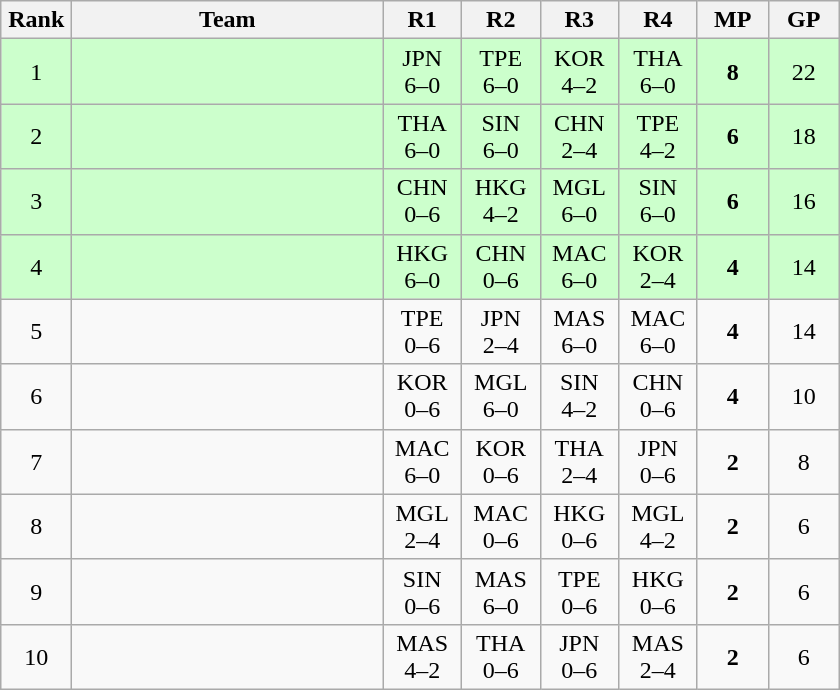<table class=wikitable style="text-align:center">
<tr>
<th width=40>Rank</th>
<th width=200>Team</th>
<th width=45>R1</th>
<th width=45>R2</th>
<th width=45>R3</th>
<th width=45>R4</th>
<th width=40>MP</th>
<th width=40>GP</th>
</tr>
<tr bgcolor="ccffcc">
<td>1</td>
<td align=left></td>
<td>JPN<br>6–0</td>
<td>TPE<br>6–0</td>
<td>KOR<br>4–2</td>
<td>THA<br>6–0</td>
<td><strong>8</strong></td>
<td>22</td>
</tr>
<tr bgcolor="ccffcc">
<td>2</td>
<td align=left></td>
<td>THA<br>6–0</td>
<td>SIN<br>6–0</td>
<td>CHN<br>2–4</td>
<td>TPE<br>4–2</td>
<td><strong>6</strong></td>
<td>18</td>
</tr>
<tr bgcolor="ccffcc">
<td>3</td>
<td align=left></td>
<td>CHN<br>0–6</td>
<td>HKG<br>4–2</td>
<td>MGL<br>6–0</td>
<td>SIN<br>6–0</td>
<td><strong>6</strong></td>
<td>16</td>
</tr>
<tr bgcolor="ccffcc">
<td>4</td>
<td align=left></td>
<td>HKG<br>6–0</td>
<td>CHN<br>0–6</td>
<td>MAC<br>6–0</td>
<td>KOR<br>2–4</td>
<td><strong>4</strong></td>
<td>14</td>
</tr>
<tr>
<td>5</td>
<td align=left></td>
<td>TPE<br>0–6</td>
<td>JPN<br>2–4</td>
<td>MAS<br>6–0</td>
<td>MAC<br>6–0</td>
<td><strong>4</strong></td>
<td>14</td>
</tr>
<tr>
<td>6</td>
<td align=left></td>
<td>KOR<br>0–6</td>
<td>MGL<br>6–0</td>
<td>SIN<br>4–2</td>
<td>CHN<br>0–6</td>
<td><strong>4</strong></td>
<td>10</td>
</tr>
<tr>
<td>7</td>
<td align=left></td>
<td>MAC<br>6–0</td>
<td>KOR<br>0–6</td>
<td>THA<br>2–4</td>
<td>JPN<br>0–6</td>
<td><strong>2</strong></td>
<td>8</td>
</tr>
<tr>
<td>8</td>
<td align=left></td>
<td>MGL<br>2–4</td>
<td>MAC<br>0–6</td>
<td>HKG<br>0–6</td>
<td>MGL<br>4–2</td>
<td><strong>2</strong></td>
<td>6</td>
</tr>
<tr>
<td>9</td>
<td align=left></td>
<td>SIN<br>0–6</td>
<td>MAS<br>6–0</td>
<td>TPE<br>0–6</td>
<td>HKG<br>0–6</td>
<td><strong>2</strong></td>
<td>6</td>
</tr>
<tr>
<td>10</td>
<td align=left></td>
<td>MAS<br>4–2</td>
<td>THA<br>0–6</td>
<td>JPN<br>0–6</td>
<td>MAS<br>2–4</td>
<td><strong>2</strong></td>
<td>6</td>
</tr>
</table>
